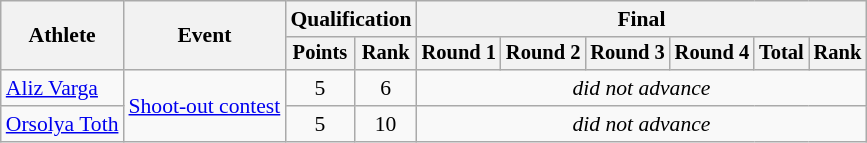<table class="wikitable" style="font-size:90%;">
<tr>
<th rowspan=2>Athlete</th>
<th rowspan=2>Event</th>
<th colspan=2>Qualification</th>
<th colspan=6>Final</th>
</tr>
<tr style="font-size:95%">
<th>Points</th>
<th>Rank</th>
<th>Round 1</th>
<th>Round 2</th>
<th>Round 3</th>
<th>Round 4</th>
<th>Total</th>
<th>Rank</th>
</tr>
<tr align=center>
<td align=left><a href='#'>Aliz Varga</a></td>
<td rowspan=2 align=left><a href='#'>Shoot-out contest</a></td>
<td>5</td>
<td>6</td>
<td Colspan=6><em>did not advance</em></td>
</tr>
<tr align=center>
<td align=left><a href='#'>Orsolya Toth</a></td>
<td>5</td>
<td>10</td>
<td colspan=6><em>did not advance</em></td>
</tr>
</table>
